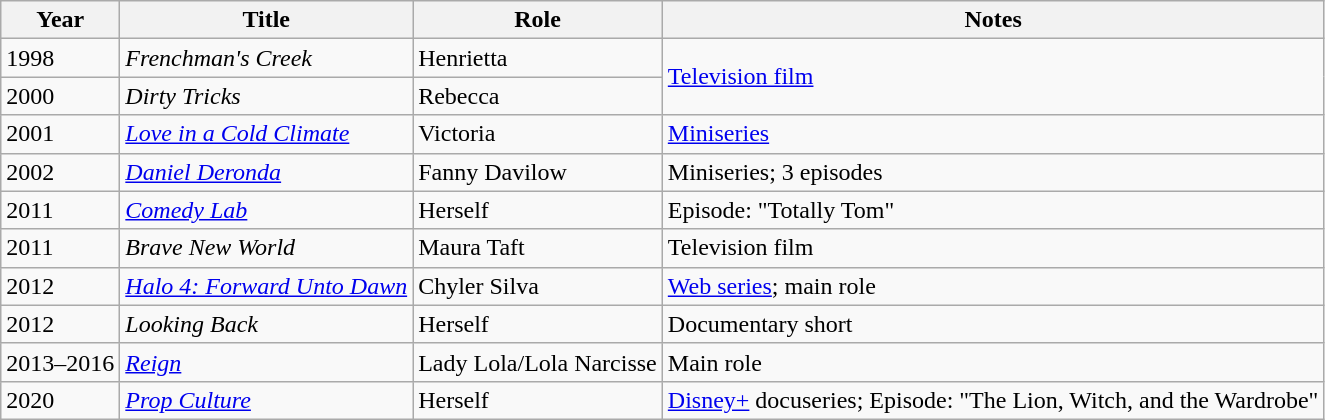<table class="wikitable sortable">
<tr>
<th scope="col">Year</th>
<th scope="col">Title</th>
<th scope="col">Role</th>
<th scope="col" class="unsortable">Notes</th>
</tr>
<tr>
<td>1998</td>
<td><em>Frenchman's Creek</em></td>
<td>Henrietta</td>
<td rowspan="2"><a href='#'>Television film</a></td>
</tr>
<tr>
<td>2000</td>
<td><em>Dirty Tricks</em></td>
<td>Rebecca</td>
</tr>
<tr>
<td>2001</td>
<td><em><a href='#'>Love in a Cold Climate</a></em></td>
<td>Victoria</td>
<td><a href='#'>Miniseries</a></td>
</tr>
<tr>
<td>2002</td>
<td><em><a href='#'>Daniel Deronda</a></em></td>
<td>Fanny Davilow</td>
<td>Miniseries; 3 episodes</td>
</tr>
<tr>
<td>2011</td>
<td><em><a href='#'>Comedy Lab</a></em></td>
<td>Herself</td>
<td>Episode: "Totally Tom"</td>
</tr>
<tr>
<td>2011</td>
<td><em>Brave New World</em></td>
<td>Maura Taft</td>
<td>Television film</td>
</tr>
<tr>
<td>2012</td>
<td><em><a href='#'>Halo 4: Forward Unto Dawn</a></em></td>
<td>Chyler Silva</td>
<td><a href='#'>Web series</a>; main role</td>
</tr>
<tr>
<td>2012</td>
<td><em>Looking Back</em></td>
<td>Herself</td>
<td>Documentary short</td>
</tr>
<tr>
<td>2013–2016</td>
<td><em><a href='#'>Reign</a></em></td>
<td>Lady Lola/Lola Narcisse</td>
<td>Main role</td>
</tr>
<tr>
<td>2020</td>
<td><em><a href='#'>Prop Culture</a></em></td>
<td>Herself</td>
<td><a href='#'>Disney+</a> docuseries; Episode: "The Lion, Witch, and the Wardrobe"</td>
</tr>
</table>
